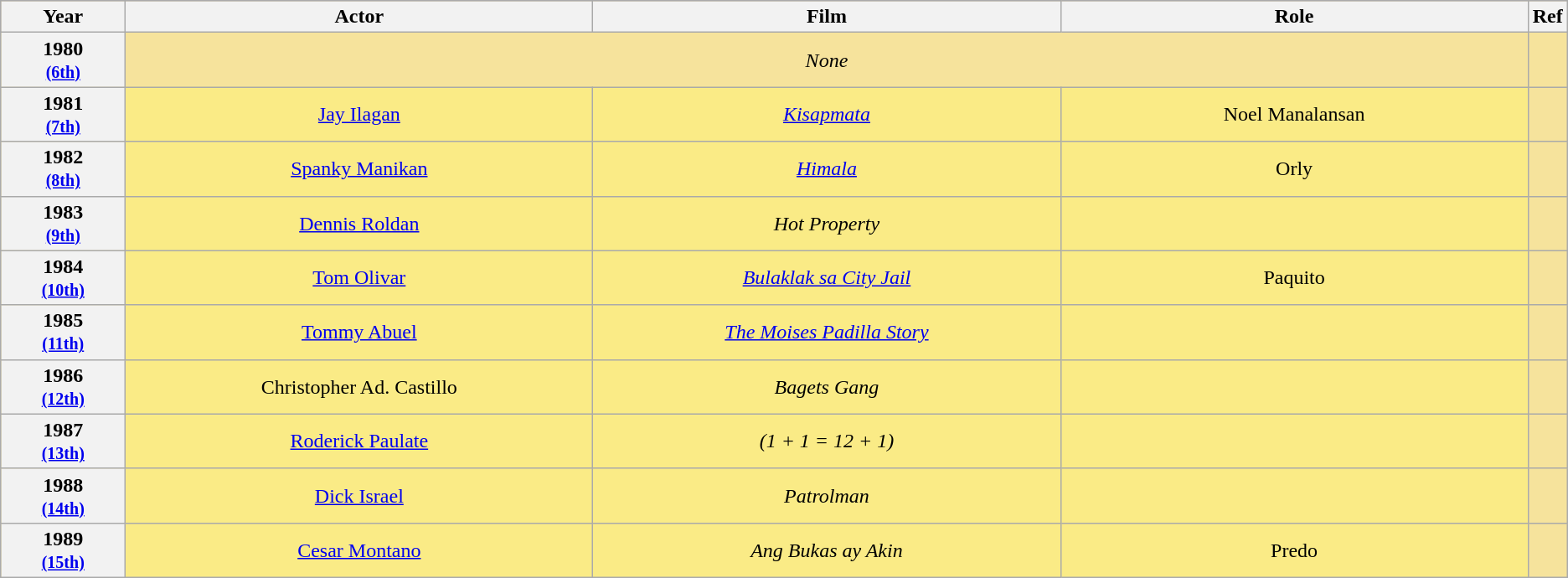<table class="wikitable" rowspan="2" style="text-align:center; background: #f6e39c">
<tr style="background:#bebebe;">
<th scope="col" style="width:8%;">Year</th>
<th scope="col" style="width:30%;">Actor</th>
<th scope="col" style="width:30%;">Film</th>
<th scope="col" style="width:30%;">Role</th>
<th scope="col" style="width:2%;">Ref</th>
</tr>
<tr>
<th scope="row" style="text-align:center">1980 <br><small><a href='#'>(6th)</a> </small></th>
<td colspan=3><em>None</em></td>
<td></td>
</tr>
<tr>
<th scope="row" style="text-align:center">1981 <br><small><a href='#'>(7th)</a> </small></th>
<td style="background:#FAEB86"><a href='#'>Jay Ilagan</a></td>
<td style="background:#FAEB86"><em><a href='#'>Kisapmata</a></em></td>
<td style="background:#FAEB86">Noel Manalansan</td>
<td></td>
</tr>
<tr>
<th scope="row" style="text-align:center">1982 <br><small><a href='#'>(8th)</a> </small></th>
<td style="background:#FAEB86"><a href='#'>Spanky Manikan</a></td>
<td style="background:#FAEB86"><em><a href='#'>Himala</a></em></td>
<td style="background:#FAEB86">Orly</td>
<td></td>
</tr>
<tr>
<th scope="row" style="text-align:center">1983 <br><small><a href='#'>(9th)</a> </small></th>
<td style="background:#FAEB86"><a href='#'>Dennis Roldan</a></td>
<td style="background:#FAEB86"><em>Hot Property</em></td>
<td style="background:#FAEB86"></td>
<td></td>
</tr>
<tr>
<th scope="row" style="text-align:center">1984 <br><small><a href='#'>(10th)</a> </small></th>
<td style="background:#FAEB86"><a href='#'>Tom Olivar</a></td>
<td style="background:#FAEB86"><em><a href='#'>Bulaklak sa City Jail</a></em></td>
<td style="background:#FAEB86">Paquito</td>
<td></td>
</tr>
<tr>
<th scope="row" style="text-align:center">1985 <br><small><a href='#'>(11th)</a> </small></th>
<td style="background:#FAEB86"><a href='#'>Tommy Abuel</a></td>
<td style="background:#FAEB86"><em><a href='#'>The Moises Padilla Story</a></em></td>
<td style="background:#FAEB86"></td>
<td></td>
</tr>
<tr>
<th scope="row" style="text-align:center">1986 <br><small><a href='#'>(12th)</a> </small></th>
<td style="background:#FAEB86">Christopher Ad. Castillo</td>
<td style="background:#FAEB86"><em>Bagets Gang</em></td>
<td style="background:#FAEB86"></td>
<td></td>
</tr>
<tr>
<th scope="row" style="text-align:center">1987 <br><small><a href='#'>(13th)</a> </small></th>
<td style="background:#FAEB86"><a href='#'>Roderick Paulate</a></td>
<td style="background:#FAEB86"><em>(1 + 1 = 12 + 1)</em></td>
<td style="background:#FAEB86"></td>
<td></td>
</tr>
<tr>
<th scope="row" style="text-align:center">1988 <br><small><a href='#'>(14th)</a> </small></th>
<td style="background:#FAEB86"><a href='#'>Dick Israel</a></td>
<td style="background:#FAEB86"><em>Patrolman</em></td>
<td style="background:#FAEB86"></td>
<td></td>
</tr>
<tr>
<th scope="row" style="text-align:center">1989 <br><small><a href='#'>(15th)</a> </small></th>
<td style="background:#FAEB86"><a href='#'>Cesar Montano</a></td>
<td style="background:#FAEB86"><em>Ang Bukas ay Akin</em></td>
<td style="background:#FAEB86">Predo</td>
<td></td>
</tr>
</table>
